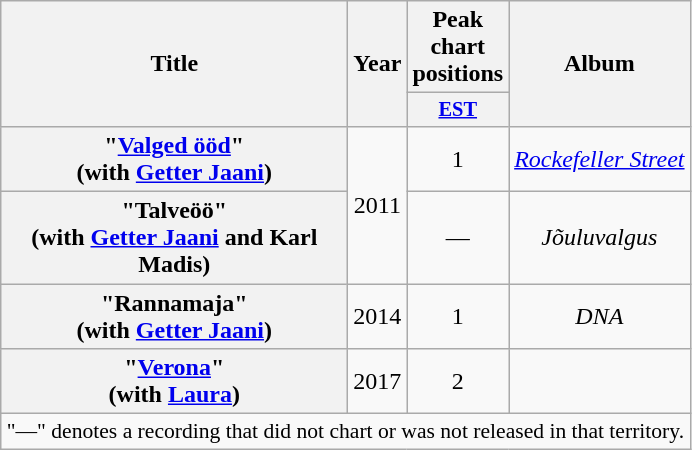<table class="wikitable plainrowheaders" style="text-align:center;">
<tr>
<th scope="col" rowspan="2" style="width:14em;">Title</th>
<th scope="col" rowspan="2" style="width:1em;">Year</th>
<th scope="col" colspan="1">Peak chart positions</th>
<th scope="col" rowspan="2">Album</th>
</tr>
<tr>
<th scope="col" style="width:3em;font-size:85%;"><a href='#'>EST</a></th>
</tr>
<tr>
<th scope="row">"<a href='#'>Valged ööd</a>"<br><span>(with <a href='#'>Getter Jaani</a>)</span></th>
<td rowspan="2">2011</td>
<td>1</td>
<td><em><a href='#'>Rockefeller Street</a></em></td>
</tr>
<tr>
<th scope="row">"Talveöö"<br><span>(with <a href='#'>Getter Jaani</a> and Karl Madis)</span></th>
<td>—</td>
<td><em>Jõuluvalgus</em></td>
</tr>
<tr>
<th scope="row">"Rannamaja"<br><span>(with <a href='#'>Getter Jaani</a>)</span></th>
<td>2014</td>
<td>1</td>
<td><em>DNA</em></td>
</tr>
<tr>
<th scope="row">"<a href='#'>Verona</a>"<br><span>(with <a href='#'>Laura</a>)</span></th>
<td>2017</td>
<td>2</td>
<td></td>
</tr>
<tr>
<td colspan="14" style="font-size:90%">"—" denotes a recording that did not chart or was not released in that territory.</td>
</tr>
</table>
